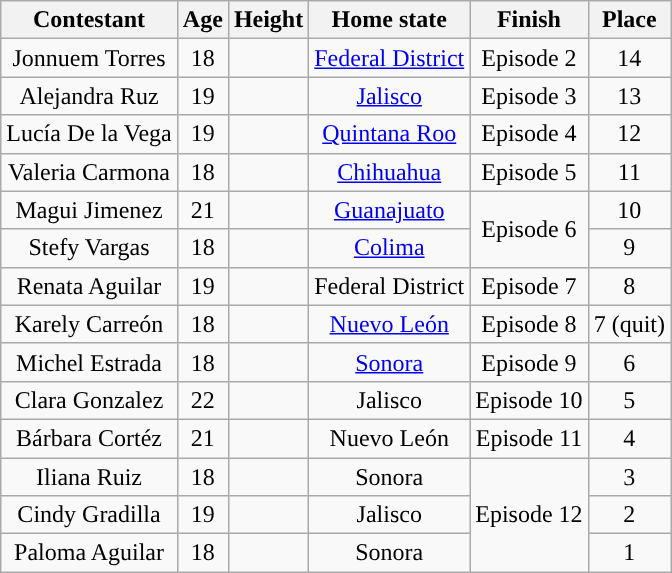<table class="wikitable sortable" style="text-align:center;">
<tr>
<th>Contestant</th>
<th>Age</th>
<th>Height</th>
<th>Home state</th>
<th>Finish</th>
<th>Place</th>
</tr>
<tr>
<td>Jonnuem Torres</td>
<td>18</td>
<td></td>
<td><a href='#'>Federal District</a></td>
<td>Episode 2</td>
<td>14</td>
</tr>
<tr>
<td>Alejandra Ruz</td>
<td>19</td>
<td></td>
<td><a href='#'>Jalisco</a></td>
<td>Episode 3</td>
<td>13</td>
</tr>
<tr>
<td>Lucía De la Vega</td>
<td>19</td>
<td></td>
<td><a href='#'>Quintana Roo</a></td>
<td>Episode 4</td>
<td>12</td>
</tr>
<tr>
<td>Valeria Carmona</td>
<td>18</td>
<td></td>
<td><a href='#'>Chihuahua</a></td>
<td>Episode 5</td>
<td>11</td>
</tr>
<tr>
<td>Magui Jimenez</td>
<td>21</td>
<td></td>
<td><a href='#'>Guanajuato</a></td>
<td rowspan="2">Episode 6</td>
<td>10</td>
</tr>
<tr>
<td>Stefy Vargas</td>
<td>18</td>
<td></td>
<td><a href='#'>Colima</a></td>
<td>9</td>
</tr>
<tr>
<td>Renata Aguilar</td>
<td>19</td>
<td></td>
<td>Federal District</td>
<td>Episode 7</td>
<td>8</td>
</tr>
<tr>
<td>Karely Carreón</td>
<td>18</td>
<td></td>
<td><a href='#'>Nuevo León</a></td>
<td>Episode 8</td>
<td>7 (quit)</td>
</tr>
<tr>
<td>Michel Estrada</td>
<td>18</td>
<td></td>
<td><a href='#'>Sonora</a></td>
<td>Episode 9</td>
<td>6</td>
</tr>
<tr>
<td>Clara Gonzalez</td>
<td>22</td>
<td></td>
<td>Jalisco</td>
<td>Episode 10</td>
<td>5</td>
</tr>
<tr>
<td>Bárbara Cortéz</td>
<td>21</td>
<td></td>
<td>Nuevo León</td>
<td>Episode 11</td>
<td>4</td>
</tr>
<tr>
<td>Iliana Ruiz</td>
<td>18</td>
<td></td>
<td>Sonora</td>
<td rowspan="3">Episode 12</td>
<td>3</td>
</tr>
<tr>
<td>Cindy Gradilla</td>
<td>19</td>
<td></td>
<td>Jalisco</td>
<td>2</td>
</tr>
<tr>
<td>Paloma Aguilar</td>
<td>18</td>
<td></td>
<td>Sonora</td>
<td>1</td>
</tr>
</table>
